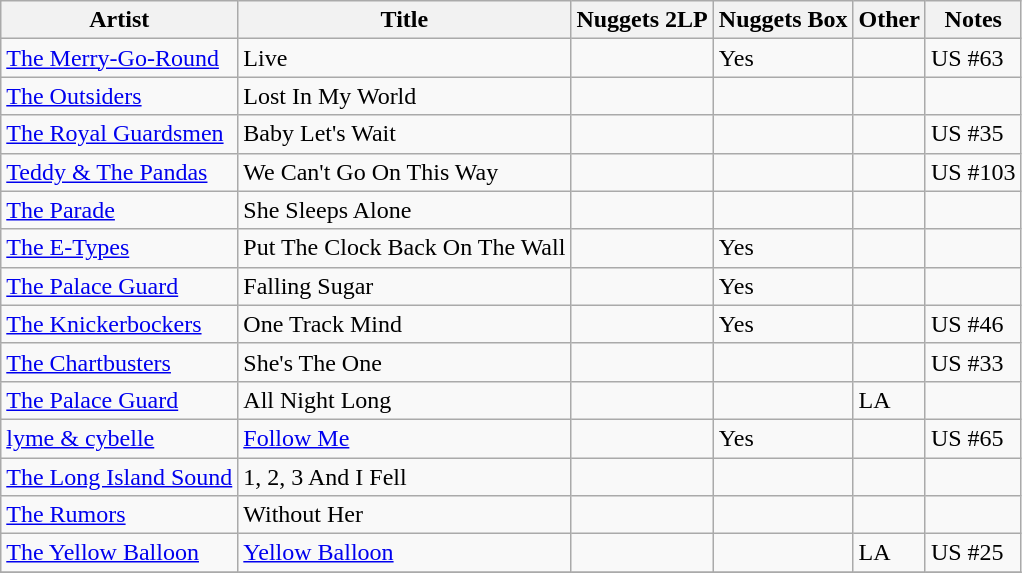<table class="wikitable sortable">
<tr>
<th>Artist</th>
<th>Title</th>
<th>Nuggets 2LP</th>
<th>Nuggets Box</th>
<th>Other</th>
<th>Notes</th>
</tr>
<tr>
<td><a href='#'>The Merry-Go-Round</a></td>
<td>Live</td>
<td></td>
<td>Yes</td>
<td></td>
<td>US #63</td>
</tr>
<tr>
<td><a href='#'>The Outsiders</a></td>
<td>Lost In My World</td>
<td></td>
<td></td>
<td></td>
<td></td>
</tr>
<tr>
<td><a href='#'>The Royal Guardsmen</a></td>
<td>Baby Let's Wait</td>
<td></td>
<td></td>
<td></td>
<td>US #35</td>
</tr>
<tr>
<td><a href='#'>Teddy & The Pandas</a></td>
<td>We Can't Go On This Way</td>
<td></td>
<td></td>
<td></td>
<td>US #103</td>
</tr>
<tr>
<td><a href='#'>The Parade</a></td>
<td>She Sleeps Alone</td>
<td></td>
<td></td>
<td></td>
<td></td>
</tr>
<tr>
<td><a href='#'>The E-Types</a></td>
<td>Put The Clock Back On The Wall</td>
<td></td>
<td>Yes</td>
<td></td>
<td></td>
</tr>
<tr>
<td><a href='#'>The Palace Guard</a></td>
<td>Falling Sugar</td>
<td></td>
<td>Yes</td>
<td></td>
<td></td>
</tr>
<tr>
<td><a href='#'>The Knickerbockers</a></td>
<td>One Track Mind</td>
<td></td>
<td>Yes</td>
<td></td>
<td>US #46</td>
</tr>
<tr>
<td><a href='#'>The Chartbusters</a></td>
<td>She's The One</td>
<td></td>
<td></td>
<td></td>
<td>US #33</td>
</tr>
<tr>
<td><a href='#'>The Palace Guard</a></td>
<td>All Night Long</td>
<td></td>
<td></td>
<td>LA</td>
<td></td>
</tr>
<tr>
<td><a href='#'>lyme & cybelle</a></td>
<td><a href='#'>Follow Me</a></td>
<td></td>
<td>Yes</td>
<td></td>
<td>US #65</td>
</tr>
<tr>
<td><a href='#'>The Long Island Sound</a></td>
<td>1, 2, 3 And I Fell</td>
<td></td>
<td></td>
<td></td>
<td></td>
</tr>
<tr>
<td><a href='#'>The Rumors</a></td>
<td>Without Her</td>
<td></td>
<td></td>
<td></td>
<td></td>
</tr>
<tr>
<td><a href='#'>The Yellow Balloon</a></td>
<td><a href='#'>Yellow Balloon</a></td>
<td></td>
<td></td>
<td>LA</td>
<td>US #25</td>
</tr>
<tr>
</tr>
</table>
